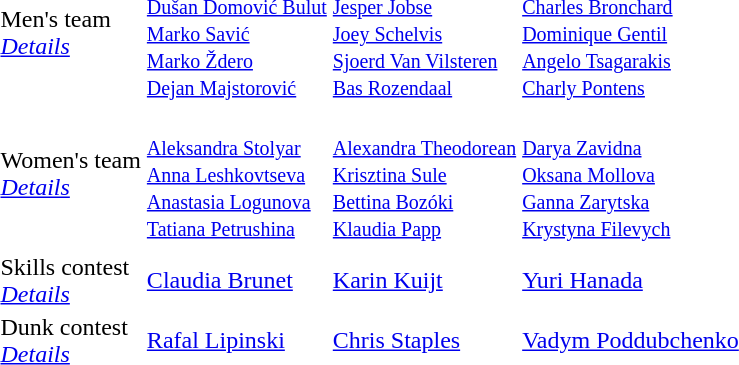<table>
<tr>
<td>Men's team<br><em><a href='#'>Details</a></em></td>
<td><small><br><a href='#'>Dušan Domović Bulut</a><br><a href='#'>Marko Savić</a><br><a href='#'>Marko Ždero</a><br><a href='#'>Dejan Majstorović</a></small></td>
<td><small><br><a href='#'>Jesper Jobse</a><br><a href='#'>Joey Schelvis</a><br><a href='#'>Sjoerd Van Vilsteren</a><br><a href='#'>Bas Rozendaal</a></small></td>
<td><small><br><a href='#'>Charles Bronchard</a><br><a href='#'>Dominique Gentil</a><br><a href='#'>Angelo Tsagarakis</a><br><a href='#'>Charly Pontens</a></small></td>
</tr>
<tr>
<td>Women's team<br><em><a href='#'>Details</a></em></td>
<td><small><br><a href='#'>Aleksandra Stolyar</a><br><a href='#'>Anna Leshkovtseva</a><br><a href='#'>Anastasia Logunova</a><br><a href='#'>Tatiana Petrushina</a></small></td>
<td><small><br><a href='#'>Alexandra Theodorean</a><br><a href='#'>Krisztina Sule</a><br><a href='#'>Bettina Bozóki</a><br><a href='#'>Klaudia Papp</a></small></td>
<td><small><br><a href='#'>Darya Zavidna</a><br><a href='#'>Oksana Mollova</a><br><a href='#'>Ganna Zarytska</a><br><a href='#'>Krystyna Filevych</a></small></td>
</tr>
<tr>
<td colspan=4></td>
</tr>
<tr>
<td>Skills contest<br><em><a href='#'>Details</a></em></td>
<td> <a href='#'>Claudia Brunet</a></td>
<td> <a href='#'>Karin Kuijt</a></td>
<td> <a href='#'>Yuri Hanada</a></td>
</tr>
<tr>
<td>Dunk contest<br><em><a href='#'>Details</a></em></td>
<td> <a href='#'>Rafal Lipinski</a></td>
<td> <a href='#'>Chris Staples</a></td>
<td> <a href='#'>Vadym Poddubchenko</a></td>
</tr>
</table>
